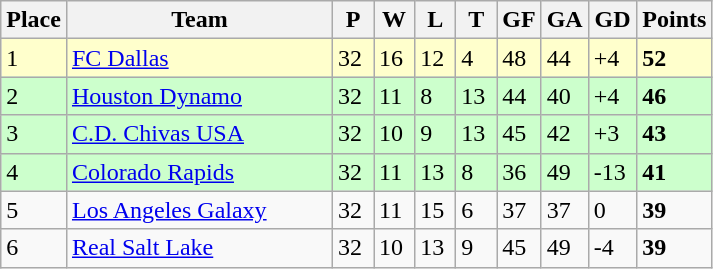<table class="wikitable">
<tr>
<th>Place</th>
<th style="width:170px;">Team</th>
<th width="20">P</th>
<th width="20">W</th>
<th width="20">L</th>
<th width="20">T</th>
<th width="20">GF</th>
<th width="20">GA</th>
<th width="25">GD</th>
<th>Points</th>
</tr>
<tr style="background:#ffc;">
<td>1</td>
<td><a href='#'>FC Dallas</a></td>
<td>32</td>
<td>16</td>
<td>12</td>
<td>4</td>
<td>48</td>
<td>44</td>
<td>+4</td>
<td><strong>52</strong></td>
</tr>
<tr style="background:#cfc;">
<td>2</td>
<td><a href='#'>Houston Dynamo</a></td>
<td>32</td>
<td>11</td>
<td>8</td>
<td>13</td>
<td>44</td>
<td>40</td>
<td>+4</td>
<td><strong>46</strong></td>
</tr>
<tr style="background:#cfc;">
<td>3</td>
<td><a href='#'>C.D. Chivas USA</a></td>
<td>32</td>
<td>10</td>
<td>9</td>
<td>13</td>
<td>45</td>
<td>42</td>
<td>+3</td>
<td><strong>43</strong></td>
</tr>
<tr style="background:#cfc;">
<td>4</td>
<td><a href='#'>Colorado Rapids</a></td>
<td>32</td>
<td>11</td>
<td>13</td>
<td>8</td>
<td>36</td>
<td>49</td>
<td>-13</td>
<td><strong>41</strong></td>
</tr>
<tr>
<td>5</td>
<td><a href='#'>Los Angeles Galaxy</a></td>
<td>32</td>
<td>11</td>
<td>15</td>
<td>6</td>
<td>37</td>
<td>37</td>
<td>0</td>
<td><strong>39</strong></td>
</tr>
<tr>
<td>6</td>
<td><a href='#'>Real Salt Lake</a></td>
<td>32</td>
<td>10</td>
<td>13</td>
<td>9</td>
<td>45</td>
<td>49</td>
<td>-4</td>
<td><strong>39</strong></td>
</tr>
</table>
